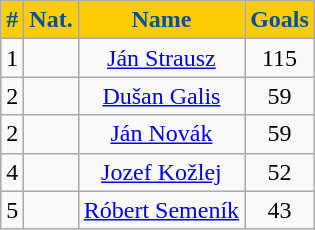<table class="wikitable" style="text-align:center;">
<tr>
<th style="color:#00509E; background:#FCCC06;">#</th>
<th style="color:#00509E; background:#FCCC06;">Nat.</th>
<th style="color:#00509E; background:#FCCC06;">Name</th>
<th style="color:#00509E; background:#FCCC06;">Goals</th>
</tr>
<tr>
<td>1</td>
<td></td>
<td><a href='#'>Ján Strausz</a></td>
<td>115</td>
</tr>
<tr>
<td>2</td>
<td></td>
<td><a href='#'>Dušan Galis</a></td>
<td>59</td>
</tr>
<tr>
<td>2</td>
<td></td>
<td><a href='#'>Ján Novák</a></td>
<td>59</td>
</tr>
<tr>
<td>4</td>
<td></td>
<td><a href='#'>Jozef Kožlej</a></td>
<td>52</td>
</tr>
<tr>
<td>5</td>
<td></td>
<td><a href='#'>Róbert Semeník</a></td>
<td>43</td>
</tr>
</table>
